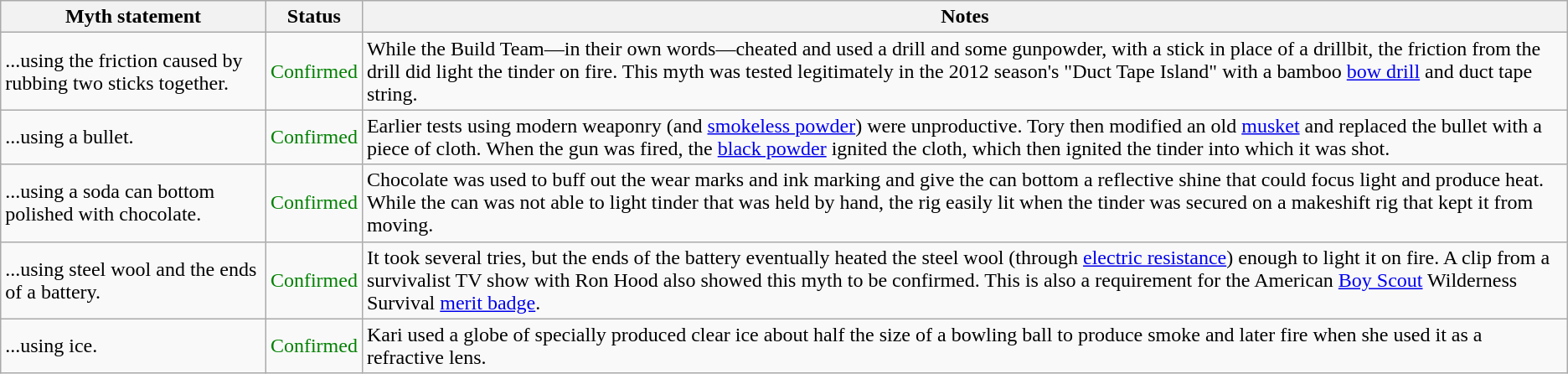<table class="wikitable plainrowheaders">
<tr>
<th>Myth statement</th>
<th>Status</th>
<th>Notes</th>
</tr>
<tr>
<td>...using the friction caused by rubbing two sticks together.</td>
<td style="color:green">Confirmed</td>
<td>While the Build Team—in their own words—cheated and used a drill and some gunpowder, with a stick in place of a drillbit, the friction from the drill did light the tinder on fire. This myth was tested legitimately in the 2012 season's "Duct Tape Island" with a bamboo <a href='#'>bow drill</a> and duct tape string.</td>
</tr>
<tr>
<td>...using a bullet.</td>
<td style="color:green">Confirmed</td>
<td>Earlier tests using modern weaponry (and <a href='#'>smokeless powder</a>) were unproductive. Tory then modified an old <a href='#'>musket</a> and replaced the bullet with a piece of cloth. When the gun was fired, the <a href='#'>black powder</a> ignited the cloth, which then ignited the tinder into which it was shot.</td>
</tr>
<tr>
<td>...using a soda can bottom polished with chocolate.</td>
<td style="color:green">Confirmed</td>
<td>Chocolate was used to buff out the wear marks and ink marking and give the can bottom a reflective shine that could focus light and produce heat. While the can was not able to light tinder that was held by hand, the rig easily lit when the tinder was secured on a makeshift rig that kept it from moving.</td>
</tr>
<tr>
<td>...using steel wool and the ends of a battery.</td>
<td style="color:green">Confirmed</td>
<td>It took several tries, but the ends of the battery eventually heated the steel wool (through <a href='#'>electric resistance</a>) enough to light it on fire. A clip from a survivalist TV show with Ron Hood also showed this myth to be confirmed. This is also a requirement for the American <a href='#'>Boy Scout</a> Wilderness Survival <a href='#'>merit badge</a>.</td>
</tr>
<tr>
<td>...using ice.</td>
<td style="color:green">Confirmed</td>
<td>Kari used a globe of specially produced clear ice about half the size of a bowling ball to produce smoke and later fire when she used it as a refractive lens.</td>
</tr>
</table>
